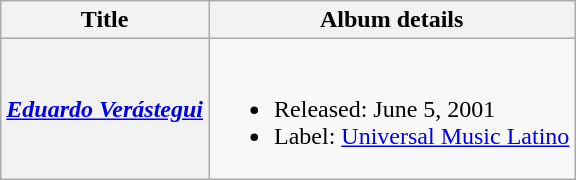<table class="wikitable plainrowheaders">
<tr>
<th scope="col">Title</th>
<th scope="col">Album details</th>
</tr>
<tr>
<th scope="row"><em><a href='#'>Eduardo Verástegui</a></em></th>
<td><br><ul><li>Released: June 5, 2001</li><li>Label: <a href='#'>Universal Music Latino</a></li></ul></td>
</tr>
</table>
